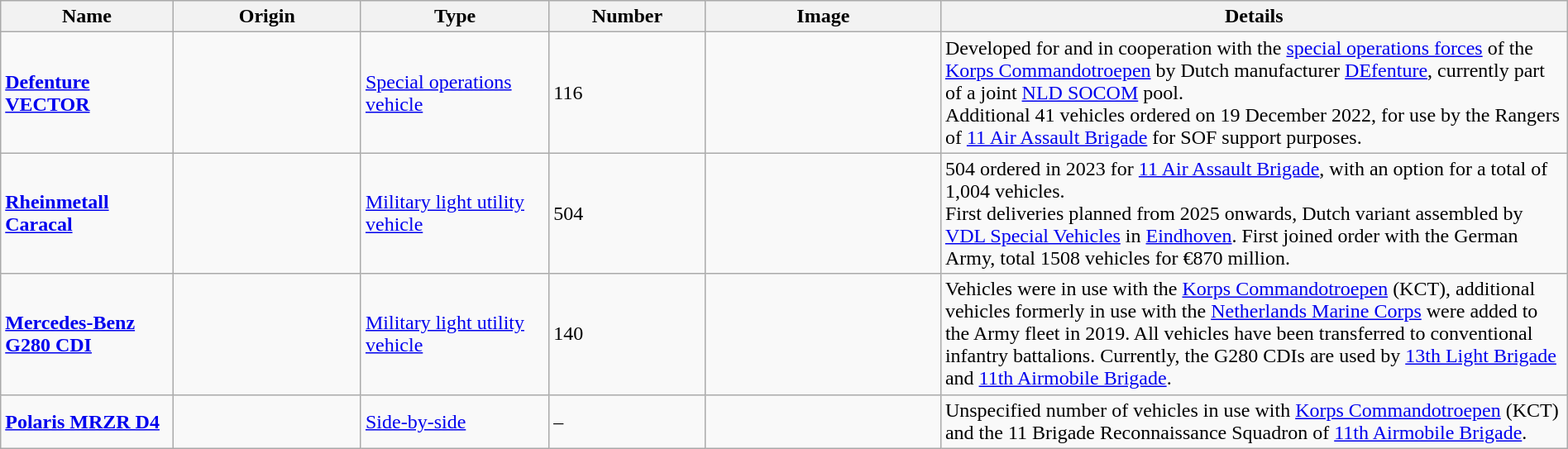<table class="wikitable" style="margin:auto; width:100%;">
<tr>
<th style="text-align: center; width:11%;">Name</th>
<th style="text-align: center; width:12%;">Origin</th>
<th style="text-align: center; width:12%;">Type</th>
<th style="text-align: center; width:10%;">Number</th>
<th style="text-align: center; width:15%;">Image</th>
<th style="text-align: center; width:40%;">Details</th>
</tr>
<tr>
<td><strong><a href='#'>Defenture VECTOR</a></strong></td>
<td><small></small></td>
<td><a href='#'>Special operations vehicle</a></td>
<td>116</td>
<td></td>
<td>Developed for and in cooperation with the <a href='#'>special operations forces</a> of the <a href='#'>Korps Commandotroepen</a> by Dutch manufacturer <a href='#'>DEfenture</a>, currently part of a joint <a href='#'>NLD SOCOM</a> pool.<br>Additional 41 vehicles ordered on 19 December 2022, for use by the Rangers of <a href='#'>11 Air Assault Brigade</a> for SOF support purposes.</td>
</tr>
<tr>
<td><strong><a href='#'>Rheinmetall Caracal</a></strong></td>
<td><small></small><br><small></small></td>
<td><a href='#'>Military light utility vehicle</a></td>
<td>504</td>
<td></td>
<td>504 ordered in 2023 for <a href='#'>11 Air Assault Brigade</a>, with an option for a total of 1,004 vehicles.<br>First deliveries planned from 2025 onwards, Dutch variant assembled by <a href='#'>VDL Special Vehicles</a> in <a href='#'>Eindhoven</a>. 
First joined order with the German Army, total 1508 vehicles for €870 million.</td>
</tr>
<tr>
<td><strong><a href='#'>Mercedes-Benz G280 CDI</a></strong></td>
<td><small></small><br><small></small></td>
<td><a href='#'>Military light utility vehicle</a></td>
<td>140</td>
<td></td>
<td>Vehicles were in use with the <a href='#'>Korps Commandotroepen</a> (KCT), additional vehicles formerly in use with the <a href='#'>Netherlands Marine Corps</a> were added to the Army fleet in 2019. All vehicles have been transferred to conventional infantry battalions. Currently, the G280 CDIs are used by <a href='#'>13th Light Brigade</a> and <a href='#'>11th Airmobile Brigade</a>.</td>
</tr>
<tr>
<td><strong><a href='#'>Polaris MRZR D4</a></strong></td>
<td><small></small></td>
<td><a href='#'>Side-by-side</a></td>
<td>–</td>
<td></td>
<td>Unspecified number of vehicles in use with <a href='#'>Korps Commandotroepen</a> (KCT) and the 11 Brigade Reconnaissance Squadron of <a href='#'>11th Airmobile Brigade</a>.</td>
</tr>
</table>
